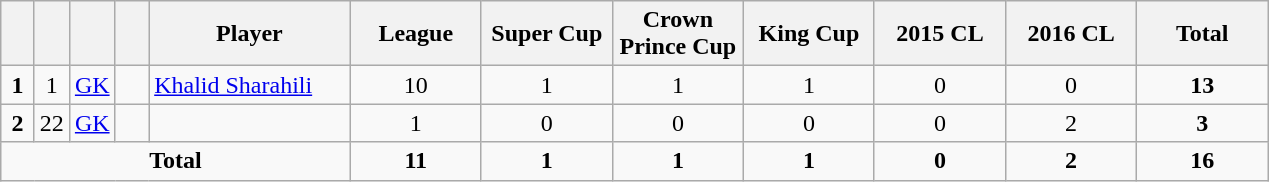<table class="wikitable" style="text-align:center">
<tr>
<th width=15></th>
<th width=15></th>
<th width=15></th>
<th width=15></th>
<th width=127>Player</th>
<th width=80><strong>League</strong></th>
<th width=80><strong>Super Cup</strong></th>
<th width=80><strong>Crown Prince Cup</strong></th>
<th width=80><strong>King Cup</strong></th>
<th width=80><strong>2015 CL</strong></th>
<th width=80><strong>2016 CL</strong></th>
<th width=80><strong>Total</strong></th>
</tr>
<tr>
<td><strong>1</strong></td>
<td>1</td>
<td><a href='#'>GK</a></td>
<td></td>
<td align=left><a href='#'>Khalid Sharahili</a></td>
<td>10</td>
<td>1</td>
<td>1</td>
<td>1</td>
<td>0</td>
<td>0</td>
<td><strong>13</strong></td>
</tr>
<tr>
<td><strong>2</strong></td>
<td>22</td>
<td><a href='#'>GK</a></td>
<td></td>
<td align=left></td>
<td>1</td>
<td>0</td>
<td>0</td>
<td>0</td>
<td>0</td>
<td>2</td>
<td><strong>3</strong></td>
</tr>
<tr>
<td colspan=5><strong>Total</strong></td>
<td><strong>11</strong></td>
<td><strong>1</strong></td>
<td><strong>1</strong></td>
<td><strong>1</strong></td>
<td><strong>0</strong></td>
<td><strong>2</strong></td>
<td><strong>16</strong></td>
</tr>
</table>
